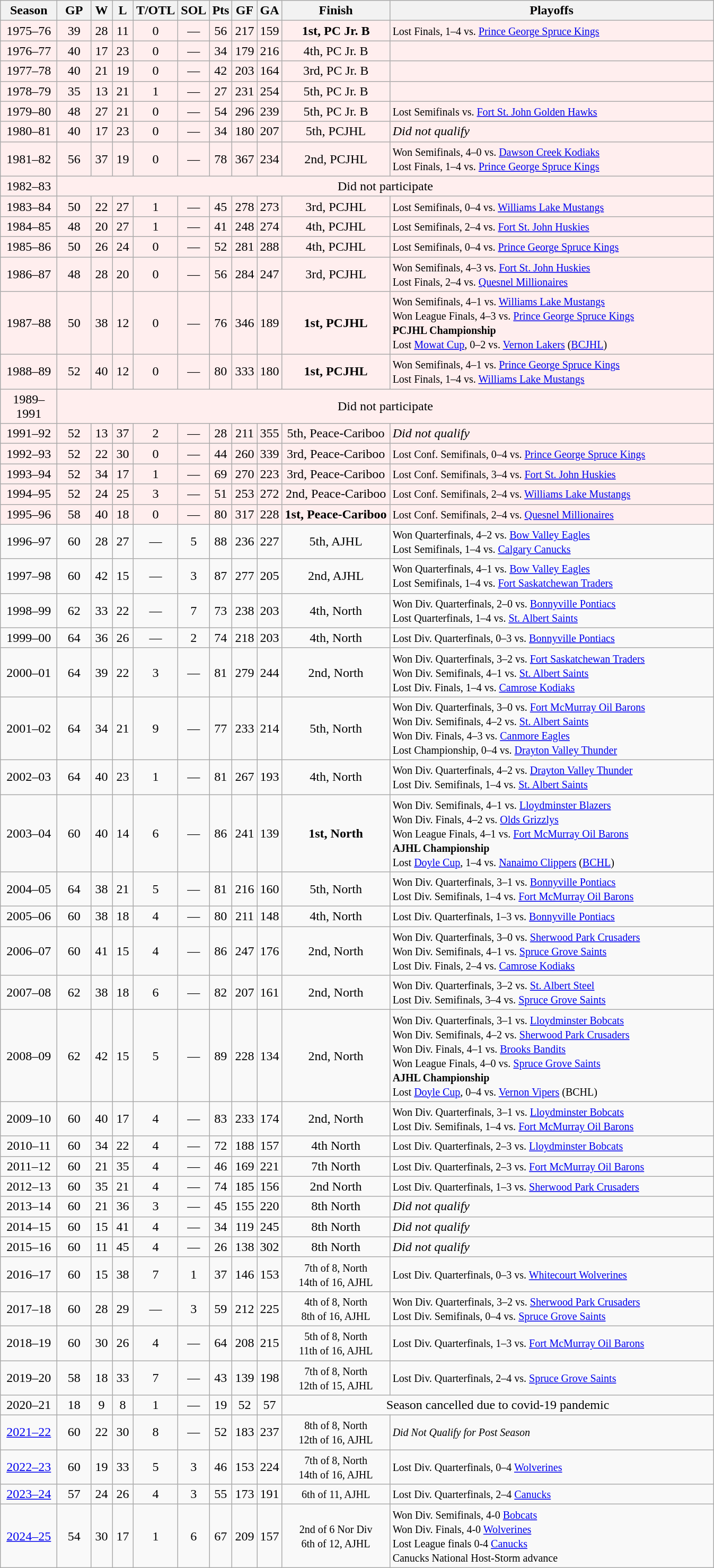<table class="wikitable sortable sticky-header" style="text-align:center">
<tr>
<th style=width:4em>Season</th>
<th style=width:2.2em><abbr>GP</abbr></th>
<th style=width:1.2em><abbr>W</abbr></th>
<th style=width:1.2em><abbr>L</abbr></th>
<th style=width:1.2em><abbr>T/OTL</abbr></th>
<th style=width:1.2em><abbr>SOL</abbr></th>
<th style=width:1.2em><abbr>Pts</abbr></th>
<th style=width:1.2em><abbr>GF</abbr></th>
<th style=width:1.2em><abbr>GA</abbr></th>
<th style=width:8em>Finish</th>
<th style=width:25em>Playoffs</th>
</tr>
<tr bgcolor="#ffeeee">
<td>1975–76</td>
<td>39</td>
<td>28</td>
<td>11</td>
<td>0</td>
<td>—</td>
<td>56</td>
<td>217</td>
<td>159</td>
<td><strong>1st, PC Jr. B</strong></td>
<td align=left><small>Lost Finals, 1–4 vs. <a href='#'>Prince George Spruce Kings</a></small></td>
</tr>
<tr bgcolor="#ffeeee">
<td>1976–77</td>
<td>40</td>
<td>17</td>
<td>23</td>
<td>0</td>
<td>—</td>
<td>34</td>
<td>179</td>
<td>216</td>
<td>4th, PC Jr. B</td>
<td></td>
</tr>
<tr bgcolor="#ffeeee">
<td>1977–78</td>
<td>40</td>
<td>21</td>
<td>19</td>
<td>0</td>
<td>—</td>
<td>42</td>
<td>203</td>
<td>164</td>
<td>3rd, PC Jr. B</td>
<td></td>
</tr>
<tr bgcolor="#ffeeee">
<td>1978–79</td>
<td>35</td>
<td>13</td>
<td>21</td>
<td>1</td>
<td>—</td>
<td>27</td>
<td>231</td>
<td>254</td>
<td>5th, PC Jr. B</td>
<td></td>
</tr>
<tr bgcolor="#ffeeee">
<td>1979–80</td>
<td>48</td>
<td>27</td>
<td>21</td>
<td>0</td>
<td>—</td>
<td>54</td>
<td>296</td>
<td>239</td>
<td>5th, PC Jr. B</td>
<td align=left><small>Lost Semifinals vs. <a href='#'>Fort St. John Golden Hawks</a></small></td>
</tr>
<tr bgcolor="#ffeeee">
<td>1980–81</td>
<td>40</td>
<td>17</td>
<td>23</td>
<td>0</td>
<td>—</td>
<td>34</td>
<td>180</td>
<td>207</td>
<td>5th, PCJHL</td>
<td align=left><em>Did not qualify</em></td>
</tr>
<tr bgcolor="#ffeeee">
<td>1981–82</td>
<td>56</td>
<td>37</td>
<td>19</td>
<td>0</td>
<td>—</td>
<td>78</td>
<td>367</td>
<td>234</td>
<td>2nd, PCJHL</td>
<td align=left><small>Won Semifinals, 4–0 vs. <a href='#'>Dawson Creek Kodiaks</a><br>Lost Finals, 1–4 vs. <a href='#'>Prince George Spruce Kings</a></small></td>
</tr>
<tr bgcolor="#ffeeee">
<td>1982–83</td>
<td colspan="11">Did not participate</td>
</tr>
<tr bgcolor="#ffeeee">
<td>1983–84</td>
<td>50</td>
<td>22</td>
<td>27</td>
<td>1</td>
<td>—</td>
<td>45</td>
<td>278</td>
<td>273</td>
<td>3rd, PCJHL</td>
<td align=left><small>Lost Semifinals, 0–4 vs. <a href='#'>Williams Lake Mustangs</a></small></td>
</tr>
<tr bgcolor="#ffeeee">
<td>1984–85</td>
<td>48</td>
<td>20</td>
<td>27</td>
<td>1</td>
<td>—</td>
<td>41</td>
<td>248</td>
<td>274</td>
<td>4th, PCJHL</td>
<td align=left><small>Lost Semifinals, 2–4 vs. <a href='#'>Fort St. John Huskies</a></small></td>
</tr>
<tr bgcolor="#ffeeee">
<td>1985–86</td>
<td>50</td>
<td>26</td>
<td>24</td>
<td>0</td>
<td>—</td>
<td>52</td>
<td>281</td>
<td>288</td>
<td>4th, PCJHL</td>
<td align=left><small>Lost Semifinals, 0–4 vs. <a href='#'>Prince George Spruce Kings</a></small></td>
</tr>
<tr bgcolor="#ffeeee">
<td>1986–87</td>
<td>48</td>
<td>28</td>
<td>20</td>
<td>0</td>
<td>—</td>
<td>56</td>
<td>284</td>
<td>247</td>
<td>3rd, PCJHL</td>
<td align=left><small>Won Semifinals, 4–3 vs. <a href='#'>Fort St. John Huskies</a><br>Lost Finals, 2–4 vs. <a href='#'>Quesnel Millionaires</a></small></td>
</tr>
<tr bgcolor="#ffeeee">
<td>1987–88</td>
<td>50</td>
<td>38</td>
<td>12</td>
<td>0</td>
<td>—</td>
<td>76</td>
<td>346</td>
<td>189</td>
<td><strong>1st, PCJHL </strong></td>
<td align=left><small>Won Semifinals, 4–1 vs. <a href='#'>Williams Lake Mustangs</a><br>Won League Finals, 4–3 vs. <a href='#'>Prince George Spruce Kings</a><br><strong>PCJHL Championship</strong><br>Lost <a href='#'>Mowat Cup</a>, 0–2 vs. <a href='#'>Vernon Lakers</a> (<a href='#'>BCJHL</a>)</small></td>
</tr>
<tr bgcolor="#ffeeee">
<td>1988–89</td>
<td>52</td>
<td>40</td>
<td>12</td>
<td>0</td>
<td>—</td>
<td>80</td>
<td>333</td>
<td>180</td>
<td><strong>1st, PCJHL</strong></td>
<td align=left><small>Won Semifinals, 4–1 vs. <a href='#'>Prince George Spruce Kings</a><br>Lost Finals, 1–4 vs. <a href='#'>Williams Lake Mustangs</a></small></td>
</tr>
<tr bgcolor="#ffeeee">
<td>1989–1991</td>
<td colspan="11">Did not participate</td>
</tr>
<tr bgcolor="#ffeeee">
<td>1991–92</td>
<td>52</td>
<td>13</td>
<td>37</td>
<td>2</td>
<td>—</td>
<td>28</td>
<td>211</td>
<td>355</td>
<td>5th, Peace-Cariboo</td>
<td align=left><em>Did not qualify</em></td>
</tr>
<tr bgcolor="#ffeeee">
<td>1992–93</td>
<td>52</td>
<td>22</td>
<td>30</td>
<td>0</td>
<td>—</td>
<td>44</td>
<td>260</td>
<td>339</td>
<td>3rd, Peace-Cariboo</td>
<td align=left><small>Lost Conf. Semifinals, 0–4 vs. <a href='#'>Prince George Spruce Kings</a></small></td>
</tr>
<tr bgcolor="#ffeeee">
<td>1993–94</td>
<td>52</td>
<td>34</td>
<td>17</td>
<td>1</td>
<td>—</td>
<td>69</td>
<td>270</td>
<td>223</td>
<td>3rd, Peace-Cariboo</td>
<td align=left><small>Lost Conf. Semifinals, 3–4 vs. <a href='#'>Fort St. John Huskies</a></small></td>
</tr>
<tr bgcolor="#ffeeee">
<td>1994–95</td>
<td>52</td>
<td>24</td>
<td>25</td>
<td>3</td>
<td>—</td>
<td>51</td>
<td>253</td>
<td>272</td>
<td>2nd, Peace-Cariboo</td>
<td align=left><small>Lost Conf. Semifinals, 2–4 vs. <a href='#'>Williams Lake Mustangs</a></small></td>
</tr>
<tr bgcolor="#ffeeee">
<td>1995–96</td>
<td>58</td>
<td>40</td>
<td>18</td>
<td>0</td>
<td>—</td>
<td>80</td>
<td>317</td>
<td>228</td>
<td><strong>1st, Peace-Cariboo</strong></td>
<td align=left><small>Lost Conf. Semifinals, 2–4 vs. <a href='#'>Quesnel Millionaires</a></small></td>
</tr>
<tr>
<td>1996–97</td>
<td>60</td>
<td>28</td>
<td>27</td>
<td>—</td>
<td>5</td>
<td>88</td>
<td>236</td>
<td>227</td>
<td>5th, AJHL</td>
<td align=left><small>Won Quarterfinals, 4–2 vs. <a href='#'>Bow Valley Eagles</a><br>Lost Semifinals, 1–4 vs. <a href='#'>Calgary Canucks</a></small></td>
</tr>
<tr>
<td>1997–98</td>
<td>60</td>
<td>42</td>
<td>15</td>
<td>—</td>
<td>3</td>
<td>87</td>
<td>277</td>
<td>205</td>
<td>2nd, AJHL</td>
<td align=left><small>Won Quarterfinals, 4–1 vs. <a href='#'>Bow Valley Eagles</a><br>Lost Semifinals, 1–4 vs. <a href='#'>Fort Saskatchewan Traders</a></small></td>
</tr>
<tr>
<td>1998–99</td>
<td>62</td>
<td>33</td>
<td>22</td>
<td>—</td>
<td>7</td>
<td>73</td>
<td>238</td>
<td>203</td>
<td>4th, North</td>
<td align=left><small>Won Div. Quarterfinals, 2–0 vs. <a href='#'>Bonnyville Pontiacs</a><br>Lost Quarterfinals, 1–4 vs. <a href='#'>St. Albert Saints</a></small></td>
</tr>
<tr>
<td>1999–00</td>
<td>64</td>
<td>36</td>
<td>26</td>
<td>—</td>
<td>2</td>
<td>74</td>
<td>218</td>
<td>203</td>
<td>4th, North</td>
<td align=left><small>Lost Div. Quarterfinals, 0–3 vs. <a href='#'>Bonnyville Pontiacs</a></small></td>
</tr>
<tr>
<td>2000–01</td>
<td>64</td>
<td>39</td>
<td>22</td>
<td>3</td>
<td>—</td>
<td>81</td>
<td>279</td>
<td>244</td>
<td>2nd, North</td>
<td align=left><small>Won Div. Quarterfinals, 3–2 vs. <a href='#'>Fort Saskatchewan Traders</a><br>Won Div. Semifinals, 4–1 vs. <a href='#'>St. Albert Saints</a><br>Lost Div. Finals, 1–4 vs. <a href='#'>Camrose Kodiaks</a></small></td>
</tr>
<tr>
<td>2001–02</td>
<td>64</td>
<td>34</td>
<td>21</td>
<td>9</td>
<td>—</td>
<td>77</td>
<td>233</td>
<td>214</td>
<td>5th, North</td>
<td align=left><small>Won Div. Quarterfinals, 3–0 vs. <a href='#'>Fort McMurray Oil Barons</a><br>Won Div. Semifinals, 4–2 vs. <a href='#'>St. Albert Saints</a><br>Won Div. Finals, 4–3 vs. <a href='#'>Canmore Eagles</a><br>Lost Championship, 0–4 vs. <a href='#'>Drayton Valley Thunder</a></small></td>
</tr>
<tr>
<td>2002–03</td>
<td>64</td>
<td>40</td>
<td>23</td>
<td>1</td>
<td>—</td>
<td>81</td>
<td>267</td>
<td>193</td>
<td>4th, North</td>
<td align=left><small>Won Div. Quarterfinals, 4–2 vs. <a href='#'>Drayton Valley Thunder</a><br>Lost Div. Semifinals, 1–4 vs. <a href='#'>St. Albert Saints</a></small></td>
</tr>
<tr>
<td>2003–04</td>
<td>60</td>
<td>40</td>
<td>14</td>
<td>6</td>
<td>—</td>
<td>86</td>
<td>241</td>
<td>139</td>
<td><strong>1st, North</strong></td>
<td align=left><small>Won Div. Semifinals, 4–1 vs. <a href='#'>Lloydminster Blazers</a><br>Won Div. Finals, 4–2 vs. <a href='#'>Olds Grizzlys</a><br>Won League Finals, 4–1 vs. <a href='#'>Fort McMurray Oil Barons</a><br><strong>AJHL Championship</strong><br>Lost <a href='#'>Doyle Cup</a>, 1–4 vs. <a href='#'>Nanaimo Clippers</a> (<a href='#'>BCHL</a>)</small></td>
</tr>
<tr>
<td>2004–05</td>
<td>64</td>
<td>38</td>
<td>21</td>
<td>5</td>
<td>—</td>
<td>81</td>
<td>216</td>
<td>160</td>
<td>5th, North</td>
<td align=left><small>Won Div. Quarterfinals, 3–1 vs. <a href='#'>Bonnyville Pontiacs</a><br>Lost Div. Semifinals, 1–4 vs. <a href='#'>Fort McMurray Oil Barons</a></small></td>
</tr>
<tr>
<td>2005–06</td>
<td>60</td>
<td>38</td>
<td>18</td>
<td>4</td>
<td>—</td>
<td>80</td>
<td>211</td>
<td>148</td>
<td>4th, North</td>
<td align=left><small>Lost Div. Quarterfinals, 1–3 vs. <a href='#'>Bonnyville Pontiacs</a></small></td>
</tr>
<tr>
<td>2006–07</td>
<td>60</td>
<td>41</td>
<td>15</td>
<td>4</td>
<td>—</td>
<td>86</td>
<td>247</td>
<td>176</td>
<td>2nd, North</td>
<td align=left><small>Won Div. Quarterfinals, 3–0 vs. <a href='#'>Sherwood Park Crusaders</a><br>Won Div. Semifinals, 4–1 vs. <a href='#'>Spruce Grove Saints</a><br>Lost Div. Finals, 2–4 vs. <a href='#'>Camrose Kodiaks</a></small></td>
</tr>
<tr>
<td>2007–08</td>
<td>62</td>
<td>38</td>
<td>18</td>
<td>6</td>
<td>—</td>
<td>82</td>
<td>207</td>
<td>161</td>
<td>2nd, North</td>
<td align=left><small>Won Div. Quarterfinals, 3–2 vs. <a href='#'>St. Albert Steel</a><br>Lost Div. Semifinals, 3–4 vs. <a href='#'>Spruce Grove Saints</a></small></td>
</tr>
<tr>
<td>2008–09</td>
<td>62</td>
<td>42</td>
<td>15</td>
<td>5</td>
<td>—</td>
<td>89</td>
<td>228</td>
<td>134</td>
<td>2nd, North</td>
<td align=left><small>Won Div. Quarterfinals, 3–1 vs. <a href='#'>Lloydminster Bobcats</a><br>Won Div. Semifinals, 4–2 vs. <a href='#'>Sherwood Park Crusaders</a><br>Won Div. Finals, 4–1 vs. <a href='#'>Brooks Bandits</a><br>Won League Finals, 4–0 vs. <a href='#'>Spruce Grove Saints</a><br><strong>AJHL Championship</strong><br>Lost <a href='#'>Doyle Cup</a>, 0–4 vs. <a href='#'>Vernon Vipers</a> (BCHL)</small></td>
</tr>
<tr>
<td>2009–10</td>
<td>60</td>
<td>40</td>
<td>17</td>
<td>4</td>
<td>—</td>
<td>83</td>
<td>233</td>
<td>174</td>
<td>2nd, North</td>
<td align=left><small>Won Div. Quarterfinals, 3–1 vs. <a href='#'>Lloydminster Bobcats</a><br>Lost Div. Semifinals, 1–4 vs. <a href='#'>Fort McMurray Oil Barons</a></small></td>
</tr>
<tr>
<td>2010–11</td>
<td>60</td>
<td>34</td>
<td>22</td>
<td>4</td>
<td>—</td>
<td>72</td>
<td>188</td>
<td>157</td>
<td>4th North</td>
<td align=left><small>Lost Div. Quarterfinals, 2–3 vs. <a href='#'>Lloydminster Bobcats</a></small></td>
</tr>
<tr>
<td>2011–12</td>
<td>60</td>
<td>21</td>
<td>35</td>
<td>4</td>
<td>—</td>
<td>46</td>
<td>169</td>
<td>221</td>
<td>7th North</td>
<td align=left><small>Lost Div. Quarterfinals, 2–3 vs. <a href='#'>Fort McMurray Oil Barons</a></small></td>
</tr>
<tr>
<td>2012–13</td>
<td>60</td>
<td>35</td>
<td>21</td>
<td>4</td>
<td>—</td>
<td>74</td>
<td>185</td>
<td>156</td>
<td>2nd North</td>
<td align=left><small>Lost Div. Quarterfinals, 1–3 vs. <a href='#'>Sherwood Park Crusaders</a></small></td>
</tr>
<tr>
<td>2013–14</td>
<td>60</td>
<td>21</td>
<td>36</td>
<td>3</td>
<td>—</td>
<td>45</td>
<td>155</td>
<td>220</td>
<td>8th North</td>
<td align=left><em>Did not qualify</em></td>
</tr>
<tr>
<td>2014–15</td>
<td>60</td>
<td>15</td>
<td>41</td>
<td>4</td>
<td>—</td>
<td>34</td>
<td>119</td>
<td>245</td>
<td>8th North</td>
<td align=left><em>Did not qualify</em></td>
</tr>
<tr>
<td>2015–16</td>
<td>60</td>
<td>11</td>
<td>45</td>
<td>4</td>
<td>—</td>
<td>26</td>
<td>138</td>
<td>302</td>
<td>8th North</td>
<td align=left><em>Did not qualify</em></td>
</tr>
<tr>
<td>2016–17</td>
<td>60</td>
<td>15</td>
<td>38</td>
<td>7</td>
<td>1</td>
<td>37</td>
<td>146</td>
<td>153</td>
<td><small>7th of 8, North<br>14th of 16, AJHL</small></td>
<td align=left><small>Lost Div. Quarterfinals, 0–3 vs. <a href='#'>Whitecourt Wolverines</a></small></td>
</tr>
<tr>
<td>2017–18</td>
<td>60</td>
<td>28</td>
<td>29</td>
<td>—</td>
<td>3</td>
<td>59</td>
<td>212</td>
<td>225</td>
<td><small>4th of 8, North<br>8th of 16, AJHL</small></td>
<td align=left><small>Won Div. Quarterfinals, 3–2 vs. <a href='#'>Sherwood Park Crusaders</a><br>Lost Div. Semifinals, 0–4 vs. <a href='#'>Spruce Grove Saints</a></small></td>
</tr>
<tr>
<td>2018–19</td>
<td>60</td>
<td>30</td>
<td>26</td>
<td>4</td>
<td>—</td>
<td>64</td>
<td>208</td>
<td>215</td>
<td><small>5th of 8, North<br>11th of 16, AJHL</small></td>
<td align=left><small>Lost Div. Quarterfinals, 1–3 vs. <a href='#'>Fort McMurray Oil Barons</a></small></td>
</tr>
<tr>
<td>2019–20</td>
<td>58</td>
<td>18</td>
<td>33</td>
<td>7</td>
<td>—</td>
<td>43</td>
<td>139</td>
<td>198</td>
<td><small>7th of 8, North<br>12th of 15, AJHL</small></td>
<td align=left><small>Lost Div. Quarterfinals, 2–4 vs. <a href='#'>Spruce Grove Saints</a></small></td>
</tr>
<tr>
<td>2020–21</td>
<td>18</td>
<td>9</td>
<td>8</td>
<td>1</td>
<td>—</td>
<td>19</td>
<td>52</td>
<td>57</td>
<td align=center colspan=2>Season cancelled due to covid-19 pandemic</td>
</tr>
<tr>
<td><a href='#'>2021–22</a></td>
<td>60</td>
<td>22</td>
<td>30</td>
<td>8</td>
<td>—</td>
<td>52</td>
<td>183</td>
<td>237</td>
<td><small>8th of 8, North<br>12th of 16, AJHL</small></td>
<td align=left><small><em>Did Not Qualify for Post Season</em></small></td>
</tr>
<tr>
<td><a href='#'>2022–23</a></td>
<td>60</td>
<td>19</td>
<td>33</td>
<td>5</td>
<td>3</td>
<td>46</td>
<td>153</td>
<td>224</td>
<td><small>7th of 8, North<br>14th of 16, AJHL</small></td>
<td align=left><small>Lost Div. Quarterfinals, 0–4 <a href='#'>Wolverines</a></small></td>
</tr>
<tr>
<td><a href='#'>2023–24</a></td>
<td>57</td>
<td>24</td>
<td>26</td>
<td>4</td>
<td>3</td>
<td>55</td>
<td>173</td>
<td>191</td>
<td><small>6th of 11, AJHL</small></td>
<td align=left><small>Lost Div. Quarterfinals, 2–4 <a href='#'>Canucks</a></small></td>
</tr>
<tr>
<td><a href='#'>2024–25</a></td>
<td>54</td>
<td>30</td>
<td>17</td>
<td>1</td>
<td>6</td>
<td>67</td>
<td>209</td>
<td>157</td>
<td><small>2nd of 6  Nor Div<br>6th of 12, AJHL</small></td>
<td align=left><small>Won Div. Semifinals, 4-0 <a href='#'>Bobcats</a><br>Won Div. Finals, 4-0  <a href='#'>Wolverines</a><br>Lost League finals 0-4 <a href='#'>Canucks</a><br>Canucks National Host-Storm advance</small></td>
</tr>
</table>
